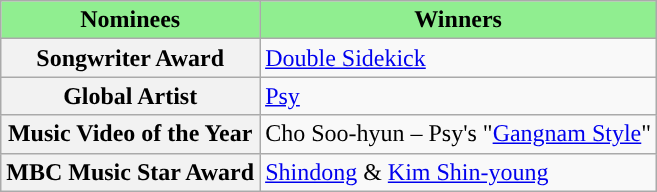<table class="wikitable plainrowheaders">
<tr>
<th style="background:#90EE90;">Nominees</th>
<th style="background:#90EE90;">Winners</th>
</tr>
<tr>
<th scope="row">Songwriter Award</th>
<td><a href='#'>Double Sidekick</a></td>
</tr>
<tr>
<th scope="row">Global Artist</th>
<td><a href='#'>Psy</a></td>
</tr>
<tr>
<th scope="row">Music Video of the Year</th>
<td>Cho Soo-hyun – Psy's "<a href='#'>Gangnam Style</a>"</td>
</tr>
<tr>
<th scope="row">MBC Music Star Award</th>
<td><a href='#'>Shindong</a> & <a href='#'>Kim Shin-young</a></td>
</tr>
</table>
